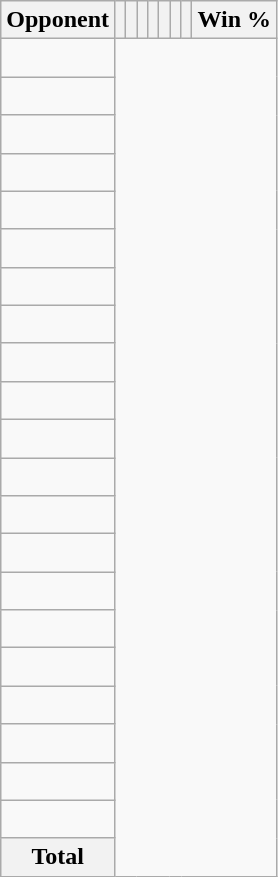<table class="wikitable sortable collapsible collapsed" style="text-align: center;">
<tr>
<th>Opponent</th>
<th></th>
<th></th>
<th></th>
<th></th>
<th></th>
<th></th>
<th></th>
<th>Win %</th>
</tr>
<tr>
<td align="left"><br></td>
</tr>
<tr>
<td align="left"><br></td>
</tr>
<tr>
<td align="left"><br></td>
</tr>
<tr>
<td align="left"><br></td>
</tr>
<tr>
<td align="left"><br></td>
</tr>
<tr>
<td align="left"><br></td>
</tr>
<tr>
<td align="left"><br></td>
</tr>
<tr>
<td align="left"><br></td>
</tr>
<tr>
<td align="left"><br></td>
</tr>
<tr>
<td align="left"><br></td>
</tr>
<tr>
<td align="left"><br></td>
</tr>
<tr>
<td align="left"><br></td>
</tr>
<tr>
<td align="left"><br></td>
</tr>
<tr>
<td align="left"><br></td>
</tr>
<tr>
<td align="left"><br></td>
</tr>
<tr>
<td align="left"><br></td>
</tr>
<tr>
<td align="left"><br></td>
</tr>
<tr>
<td align="left"><br></td>
</tr>
<tr>
<td align="left"><br></td>
</tr>
<tr>
<td align="left"><br></td>
</tr>
<tr>
<td align="left"><br></td>
</tr>
<tr class="sortbottom">
<th>Total<br></th>
</tr>
</table>
